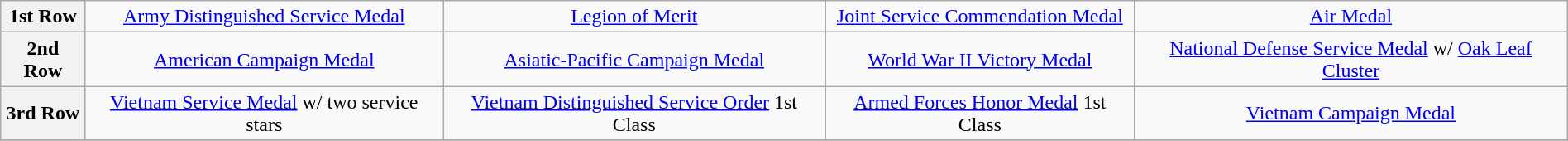<table class="wikitable" style="margin:1em auto; text-align:center;">
<tr>
<th>1st Row</th>
<td colspan="3"><a href='#'>Army Distinguished Service Medal</a></td>
<td colspan="3"><a href='#'>Legion of Merit</a></td>
<td colspan="3"><a href='#'>Joint Service Commendation Medal</a></td>
<td colspan="3"><a href='#'>Air Medal</a></td>
</tr>
<tr>
<th>2nd Row</th>
<td colspan="3"><a href='#'>American Campaign Medal</a></td>
<td colspan="3"><a href='#'>Asiatic-Pacific Campaign Medal</a></td>
<td colspan="3"><a href='#'>World War II Victory Medal</a></td>
<td colspan="3"><a href='#'>National Defense Service Medal</a> w/ <a href='#'>Oak Leaf Cluster</a></td>
</tr>
<tr>
<th>3rd Row</th>
<td colspan="3"><a href='#'>Vietnam Service Medal</a> w/ two service stars</td>
<td colspan="3"><a href='#'>Vietnam Distinguished Service Order</a> 1st Class</td>
<td colspan="3"><a href='#'>Armed Forces Honor Medal</a> 1st Class</td>
<td colspan="3"><a href='#'>Vietnam Campaign Medal</a></td>
</tr>
<tr>
</tr>
</table>
